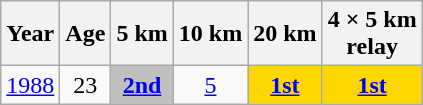<table class="wikitable" style="text-align: center;">
<tr>
<th scope="col">Year</th>
<th scope="col">Age</th>
<th scope="col">5 km</th>
<th scope="col">10 km</th>
<th scope="col">20 km</th>
<th scope="col">4 × 5 km<br>relay</th>
</tr>
<tr>
<td><a href='#'>1988</a></td>
<td>23</td>
<td style="background-color: silver;"><a href='#'><strong>2nd</strong></a></td>
<td><a href='#'>5</a></td>
<td style="background-color: gold;"><a href='#'><strong>1st</strong></a></td>
<td style="background-color: gold;"><a href='#'><strong>1st</strong></a></td>
</tr>
</table>
